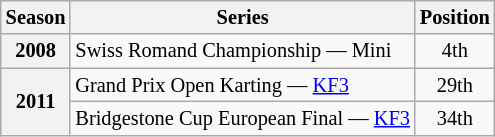<table class="wikitable" style="font-size: 85%; text-align:center">
<tr>
<th>Season</th>
<th>Series</th>
<th>Position</th>
</tr>
<tr>
<th>2008</th>
<td align="left">Swiss Romand Championship — Mini</td>
<td>4th</td>
</tr>
<tr>
<th rowspan="2">2011</th>
<td align="left">Grand Prix Open Karting — <a href='#'>KF3</a></td>
<td>29th</td>
</tr>
<tr>
<td align="left">Bridgestone Cup European Final — <a href='#'>KF3</a></td>
<td>34th</td>
</tr>
</table>
